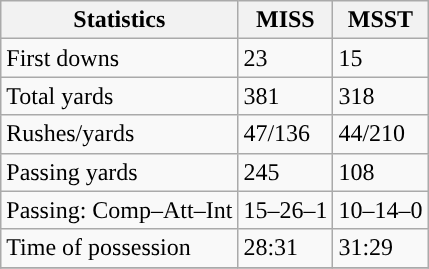<table class="wikitable" style="float: left;">
<tr>
<th>Statistics</th>
<th>MISS</th>
<th>MSST</th>
</tr>
<tr>
<td>First downs</td>
<td>23</td>
<td>15</td>
</tr>
<tr>
<td>Total yards</td>
<td>381</td>
<td>318</td>
</tr>
<tr>
<td>Rushes/yards</td>
<td>47/136</td>
<td>44/210</td>
</tr>
<tr>
<td>Passing yards</td>
<td>245</td>
<td>108</td>
</tr>
<tr>
<td>Passing: Comp–Att–Int</td>
<td>15–26–1</td>
<td>10–14–0</td>
</tr>
<tr>
<td>Time of possession</td>
<td>28:31</td>
<td>31:29</td>
</tr>
<tr>
</tr>
</table>
